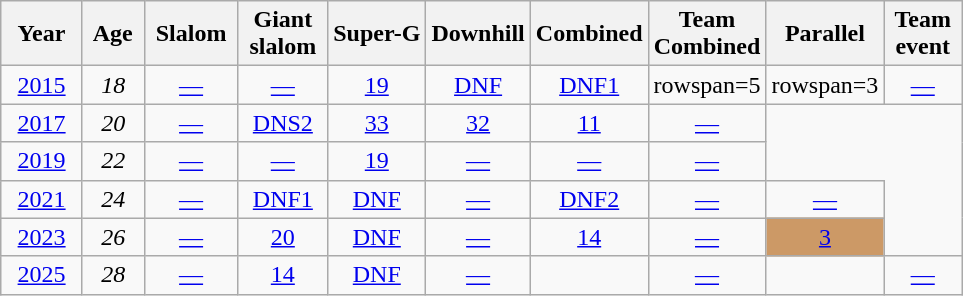<table class=wikitable style="text-align:center">
<tr>
<th>  Year  </th>
<th> Age </th>
<th> Slalom </th>
<th> Giant <br> slalom </th>
<th>Super-G</th>
<th>Downhill</th>
<th>Combined</th>
<th>Team<br>Combined</th>
<th>Parallel</th>
<th>Team<br> event </th>
</tr>
<tr>
<td><a href='#'>2015</a></td>
<td><em>18</em></td>
<td><a href='#'>—</a></td>
<td><a href='#'>—</a></td>
<td><a href='#'>19</a></td>
<td><a href='#'>DNF</a></td>
<td><a href='#'>DNF1</a></td>
<td>rowspan=5</td>
<td>rowspan=3</td>
<td><a href='#'>—</a></td>
</tr>
<tr>
<td><a href='#'>2017</a></td>
<td><em>20</em></td>
<td><a href='#'>—</a></td>
<td><a href='#'>DNS2</a></td>
<td><a href='#'>33</a></td>
<td><a href='#'>32</a></td>
<td><a href='#'>11</a></td>
<td><a href='#'>—</a></td>
</tr>
<tr>
<td><a href='#'>2019</a></td>
<td><em>22</em></td>
<td><a href='#'>—</a></td>
<td><a href='#'>—</a></td>
<td><a href='#'>19</a></td>
<td><a href='#'>—</a></td>
<td><a href='#'>—</a></td>
<td><a href='#'>—</a></td>
</tr>
<tr>
<td><a href='#'>2021</a></td>
<td><em>24</em></td>
<td><a href='#'>—</a></td>
<td><a href='#'>DNF1</a></td>
<td><a href='#'>DNF</a></td>
<td><a href='#'>—</a></td>
<td><a href='#'>DNF2</a></td>
<td><a href='#'>—</a></td>
<td><a href='#'>—</a></td>
</tr>
<tr>
<td><a href='#'>2023</a></td>
<td><em>26</em></td>
<td><a href='#'>—</a></td>
<td><a href='#'>20</a></td>
<td><a href='#'>DNF</a></td>
<td><a href='#'>—</a></td>
<td><a href='#'>14</a></td>
<td><a href='#'>—</a></td>
<td bgcolor="cc9966"><a href='#'>3</a></td>
</tr>
<tr>
<td><a href='#'>2025</a></td>
<td><em>28</em></td>
<td><a href='#'>—</a></td>
<td><a href='#'>14</a></td>
<td><a href='#'>DNF</a></td>
<td><a href='#'>—</a></td>
<td></td>
<td><a href='#'>—</a></td>
<td></td>
<td><a href='#'>—</a></td>
</tr>
</table>
